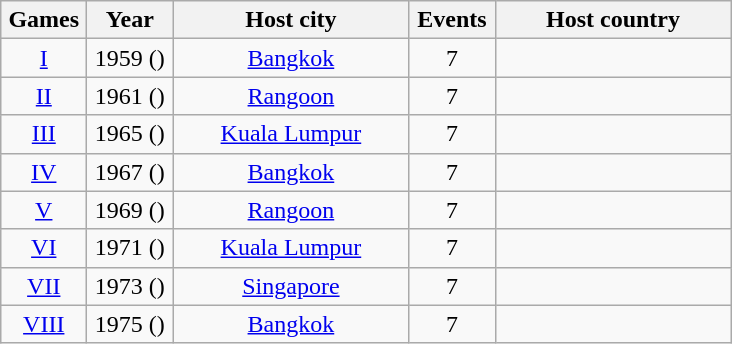<table class=wikitable style="text-align:center">
<tr>
<th width=50>Games</th>
<th width=50>Year</th>
<th width=150>Host city</th>
<th width=50>Events</th>
<th width=150>Host country</th>
</tr>
<tr>
<td><a href='#'>I</a></td>
<td>1959 ()</td>
<td><a href='#'>Bangkok</a></td>
<td>7</td>
<td></td>
</tr>
<tr>
<td><a href='#'>II</a></td>
<td>1961 ()</td>
<td><a href='#'>Rangoon</a></td>
<td>7</td>
<td></td>
</tr>
<tr>
<td><a href='#'>III</a></td>
<td>1965 ()</td>
<td><a href='#'>Kuala Lumpur</a></td>
<td>7</td>
<td></td>
</tr>
<tr>
<td><a href='#'>IV</a></td>
<td>1967 ()</td>
<td><a href='#'>Bangkok</a></td>
<td>7</td>
<td></td>
</tr>
<tr>
<td><a href='#'>V</a></td>
<td>1969 ()</td>
<td><a href='#'>Rangoon</a></td>
<td>7</td>
<td></td>
</tr>
<tr>
<td><a href='#'>VI</a></td>
<td>1971 ()</td>
<td><a href='#'>Kuala Lumpur</a></td>
<td>7</td>
<td></td>
</tr>
<tr>
<td><a href='#'>VII</a></td>
<td>1973 ()</td>
<td><a href='#'>Singapore</a></td>
<td>7</td>
<td></td>
</tr>
<tr>
<td><a href='#'>VIII</a></td>
<td>1975 ()</td>
<td><a href='#'>Bangkok</a></td>
<td>7</td>
<td></td>
</tr>
</table>
